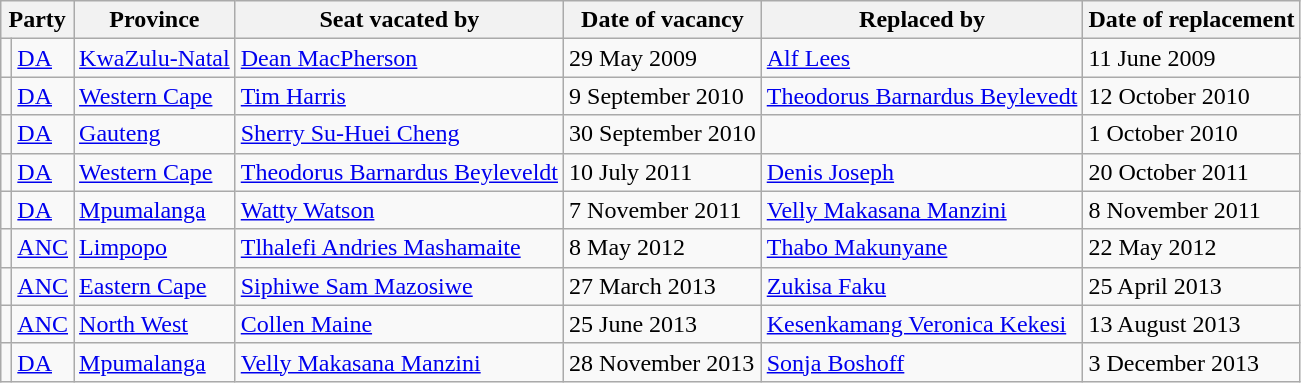<table class="wikitable sortable">
<tr>
<th colspan="2">Party</th>
<th>Province</th>
<th>Seat vacated by</th>
<th>Date of vacancy</th>
<th>Replaced by</th>
<th>Date of replacement</th>
</tr>
<tr>
<td></td>
<td><a href='#'>DA</a></td>
<td><a href='#'>KwaZulu-Natal</a></td>
<td><a href='#'>Dean MacPherson</a></td>
<td>29 May 2009</td>
<td><a href='#'>Alf Lees</a></td>
<td>11 June 2009</td>
</tr>
<tr>
<td></td>
<td><a href='#'>DA</a></td>
<td><a href='#'>Western Cape</a></td>
<td><a href='#'>Tim Harris</a></td>
<td>9 September 2010</td>
<td><a href='#'>Theodorus Barnardus Beylevedt</a></td>
<td>12 October 2010</td>
</tr>
<tr>
<td></td>
<td><a href='#'>DA</a></td>
<td><a href='#'>Gauteng</a></td>
<td><a href='#'>Sherry Su-Huei Cheng</a></td>
<td>30 September 2010</td>
<td></td>
<td>1 October 2010</td>
</tr>
<tr>
<td></td>
<td><a href='#'>DA</a></td>
<td><a href='#'>Western Cape</a></td>
<td><a href='#'>Theodorus Barnardus Beyleveldt</a></td>
<td>10 July 2011</td>
<td><a href='#'>Denis Joseph</a></td>
<td>20 October 2011</td>
</tr>
<tr>
<td></td>
<td><a href='#'>DA</a></td>
<td><a href='#'>Mpumalanga</a></td>
<td><a href='#'>Watty Watson</a></td>
<td>7 November 2011</td>
<td><a href='#'>Velly Makasana Manzini</a></td>
<td>8 November 2011</td>
</tr>
<tr>
<td></td>
<td><a href='#'>ANC</a></td>
<td><a href='#'>Limpopo</a></td>
<td><a href='#'>Tlhalefi Andries Mashamaite</a></td>
<td>8 May 2012</td>
<td><a href='#'>Thabo Makunyane</a></td>
<td>22 May 2012</td>
</tr>
<tr>
<td></td>
<td><a href='#'>ANC</a></td>
<td><a href='#'>Eastern Cape</a></td>
<td><a href='#'>Siphiwe Sam Mazosiwe</a></td>
<td>27 March 2013</td>
<td><a href='#'>Zukisa Faku</a></td>
<td>25 April 2013</td>
</tr>
<tr>
<td></td>
<td><a href='#'>ANC</a></td>
<td><a href='#'>North West</a></td>
<td><a href='#'>Collen Maine</a></td>
<td>25 June 2013</td>
<td><a href='#'>Kesenkamang Veronica Kekesi</a></td>
<td>13 August 2013</td>
</tr>
<tr>
<td></td>
<td><a href='#'>DA</a></td>
<td><a href='#'>Mpumalanga</a></td>
<td><a href='#'>Velly Makasana Manzini</a></td>
<td>28 November 2013</td>
<td><a href='#'>Sonja Boshoff</a></td>
<td>3 December 2013</td>
</tr>
</table>
